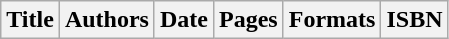<table class="wikitable" border="1">
<tr>
<th>Title</th>
<th>Authors</th>
<th>Date</th>
<th>Pages</th>
<th>Formats</th>
<th>ISBN<br>









</th>
</tr>
</table>
